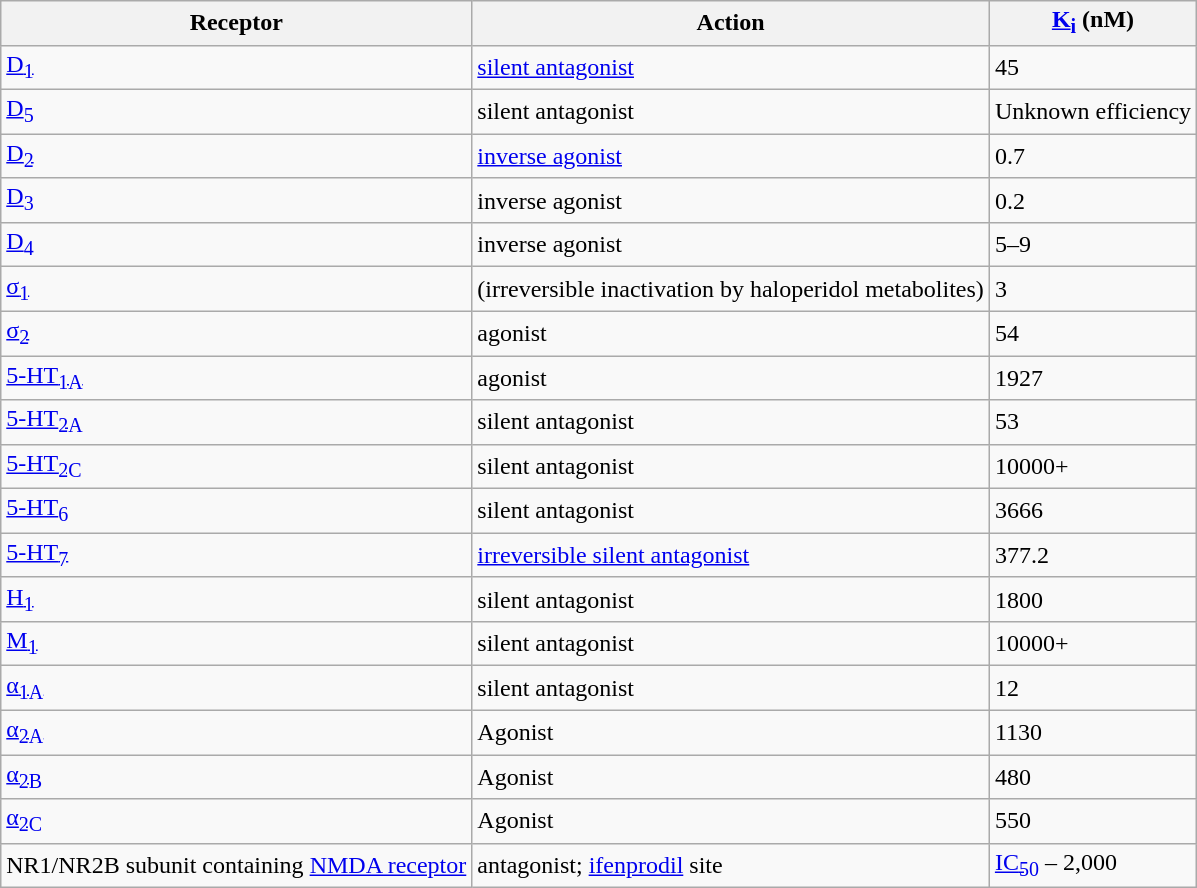<table class="wikitable sortable">
<tr>
<th data-sortable>Receptor</th>
<th>Action</th>
<th><a href='#'>K<sub>i</sub></a> (nM)</th>
</tr>
<tr>
<td><a href='#'>D<sub>1</sub></a></td>
<td><a href='#'>silent antagonist</a></td>
<td>45</td>
</tr>
<tr>
<td><a href='#'>D<sub>5</sub></a></td>
<td>silent antagonist</td>
<td>Unknown efficiency</td>
</tr>
<tr>
<td><a href='#'>D<sub>2</sub></a></td>
<td><a href='#'>inverse agonist</a></td>
<td>0.7</td>
</tr>
<tr>
<td><a href='#'>D<sub>3</sub></a></td>
<td>inverse agonist</td>
<td>0.2</td>
</tr>
<tr>
<td><a href='#'>D<sub>4</sub></a></td>
<td>inverse agonist</td>
<td>5–9</td>
</tr>
<tr>
<td><a href='#'>σ<sub>1</sub></a></td>
<td>(irreversible inactivation by haloperidol metabolites)</td>
<td>3</td>
</tr>
<tr>
<td><a href='#'>σ<sub>2</sub></a></td>
<td>agonist</td>
<td>54</td>
</tr>
<tr>
<td><a href='#'>5-HT<sub>1A</sub></a></td>
<td>agonist</td>
<td>1927</td>
</tr>
<tr>
<td><a href='#'>5-HT<sub>2A</sub></a></td>
<td>silent antagonist</td>
<td>53</td>
</tr>
<tr>
<td><a href='#'>5-HT<sub>2C</sub></a></td>
<td>silent antagonist</td>
<td>10000+</td>
</tr>
<tr>
<td><a href='#'>5-HT<sub>6</sub></a></td>
<td>silent antagonist</td>
<td>3666</td>
</tr>
<tr>
<td><a href='#'>5-HT<sub>7</sub></a></td>
<td><a href='#'>irreversible silent antagonist</a></td>
<td>377.2</td>
</tr>
<tr>
<td><a href='#'>H<sub>1</sub></a></td>
<td>silent antagonist</td>
<td>1800</td>
</tr>
<tr>
<td><a href='#'>M<sub>1</sub></a></td>
<td>silent antagonist</td>
<td>10000+</td>
</tr>
<tr>
<td><a href='#'>α<sub>1A</sub></a></td>
<td>silent antagonist</td>
<td>12</td>
</tr>
<tr>
<td><a href='#'>α<sub>2A</sub></a></td>
<td>Agonist</td>
<td>1130</td>
</tr>
<tr>
<td><a href='#'>α<sub>2B</sub></a></td>
<td>Agonist</td>
<td>480</td>
</tr>
<tr>
<td><a href='#'>α<sub>2C</sub></a></td>
<td>Agonist</td>
<td>550</td>
</tr>
<tr>
<td>NR1/NR2B subunit containing <a href='#'>NMDA receptor</a></td>
<td>antagonist; <a href='#'>ifenprodil</a> site</td>
<td><a href='#'>IC<sub>50</sub></a> – 2,000</td>
</tr>
</table>
